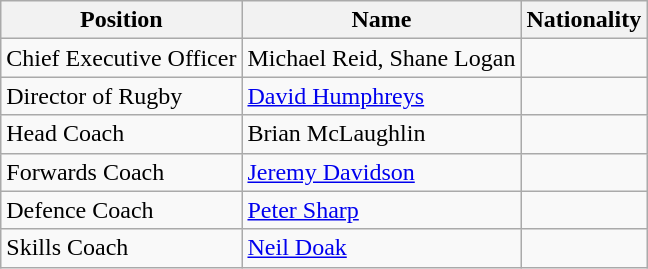<table class="wikitable">
<tr>
<th>Position</th>
<th>Name</th>
<th>Nationality</th>
</tr>
<tr>
<td>Chief Executive Officer</td>
<td>Michael Reid, Shane Logan</td>
<td></td>
</tr>
<tr>
<td>Director of Rugby</td>
<td><a href='#'>David Humphreys</a></td>
<td></td>
</tr>
<tr>
<td>Head Coach</td>
<td>Brian McLaughlin</td>
<td></td>
</tr>
<tr>
<td>Forwards Coach</td>
<td><a href='#'>Jeremy Davidson</a></td>
<td></td>
</tr>
<tr>
<td>Defence Coach</td>
<td><a href='#'>Peter Sharp</a></td>
<td></td>
</tr>
<tr>
<td>Skills Coach</td>
<td><a href='#'>Neil Doak</a></td>
<td></td>
</tr>
</table>
